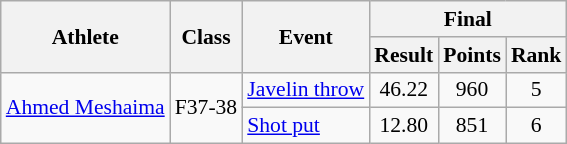<table class=wikitable style="font-size:90%">
<tr>
<th rowspan="2">Athlete</th>
<th rowspan="2">Class</th>
<th rowspan="2">Event</th>
<th colspan="3">Final</th>
</tr>
<tr>
<th>Result</th>
<th>Points</th>
<th>Rank</th>
</tr>
<tr>
<td rowspan="2"><a href='#'>Ahmed Meshaima</a></td>
<td rowspan="2" style="text-align:center;">F37-38</td>
<td><a href='#'>Javelin throw</a></td>
<td style="text-align:center;">46.22</td>
<td style="text-align:center;">960</td>
<td style="text-align:center;">5</td>
</tr>
<tr>
<td><a href='#'>Shot put</a></td>
<td style="text-align:center;">12.80</td>
<td style="text-align:center;">851</td>
<td style="text-align:center;">6</td>
</tr>
</table>
